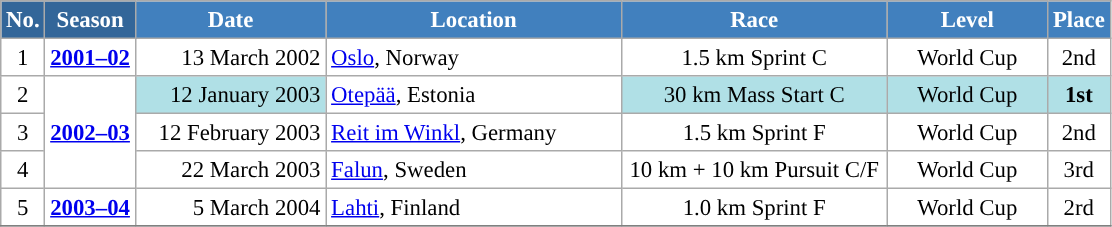<table class="wikitable sortable" style="font-size:95%; text-align:center; border:grey solid 1px; border-collapse:collapse; background:#ffffff;">
<tr style="background:#efefef;">
<th style="background-color:#369; color:white;">No.</th>
<th style="background-color:#369; color:white;">Season</th>
<th style="background-color:#4180be; color:white; width:120px;">Date</th>
<th style="background-color:#4180be; color:white; width:190px;">Location</th>
<th style="background-color:#4180be; color:white; width:170px;">Race</th>
<th style="background-color:#4180be; color:white; width:100px;">Level</th>
<th style="background-color:#4180be; color:white;">Place</th>
</tr>
<tr>
<td align=center>1</td>
<td rowspan=1 align=center><strong><a href='#'>2001–02</a></strong></td>
<td align=right>13 March 2002</td>
<td align=left> <a href='#'>Oslo</a>, Norway</td>
<td>1.5 km Sprint C</td>
<td>World Cup</td>
<td>2nd</td>
</tr>
<tr>
<td align=center>2</td>
<td rowspan=3 align=center><strong><a href='#'>2002–03</a></strong></td>
<td bgcolor="#BOEOE6" align=right>12 January 2003</td>
<td align=left> <a href='#'>Otepää</a>, Estonia</td>
<td bgcolor="#BOEOE6">30 km Mass Start C</td>
<td bgcolor="#BOEOE6">World Cup</td>
<td bgcolor="#BOEOE6"><strong>1st</strong></td>
</tr>
<tr>
<td align=center>3</td>
<td align=right>12 February 2003</td>
<td align=left> <a href='#'>Reit im Winkl</a>, Germany</td>
<td>1.5 km Sprint F</td>
<td>World Cup</td>
<td>2nd</td>
</tr>
<tr>
<td align=center>4</td>
<td align=right>22 March 2003</td>
<td align=left> <a href='#'>Falun</a>, Sweden</td>
<td>10 km + 10 km Pursuit C/F</td>
<td>World Cup</td>
<td>3rd</td>
</tr>
<tr>
<td align=center>5</td>
<td rowspan=1 align=center><strong><a href='#'>2003–04</a></strong></td>
<td align=right>5 March 2004</td>
<td align=left> <a href='#'>Lahti</a>, Finland</td>
<td>1.0 km Sprint F</td>
<td>World Cup</td>
<td>2rd</td>
</tr>
<tr>
</tr>
</table>
